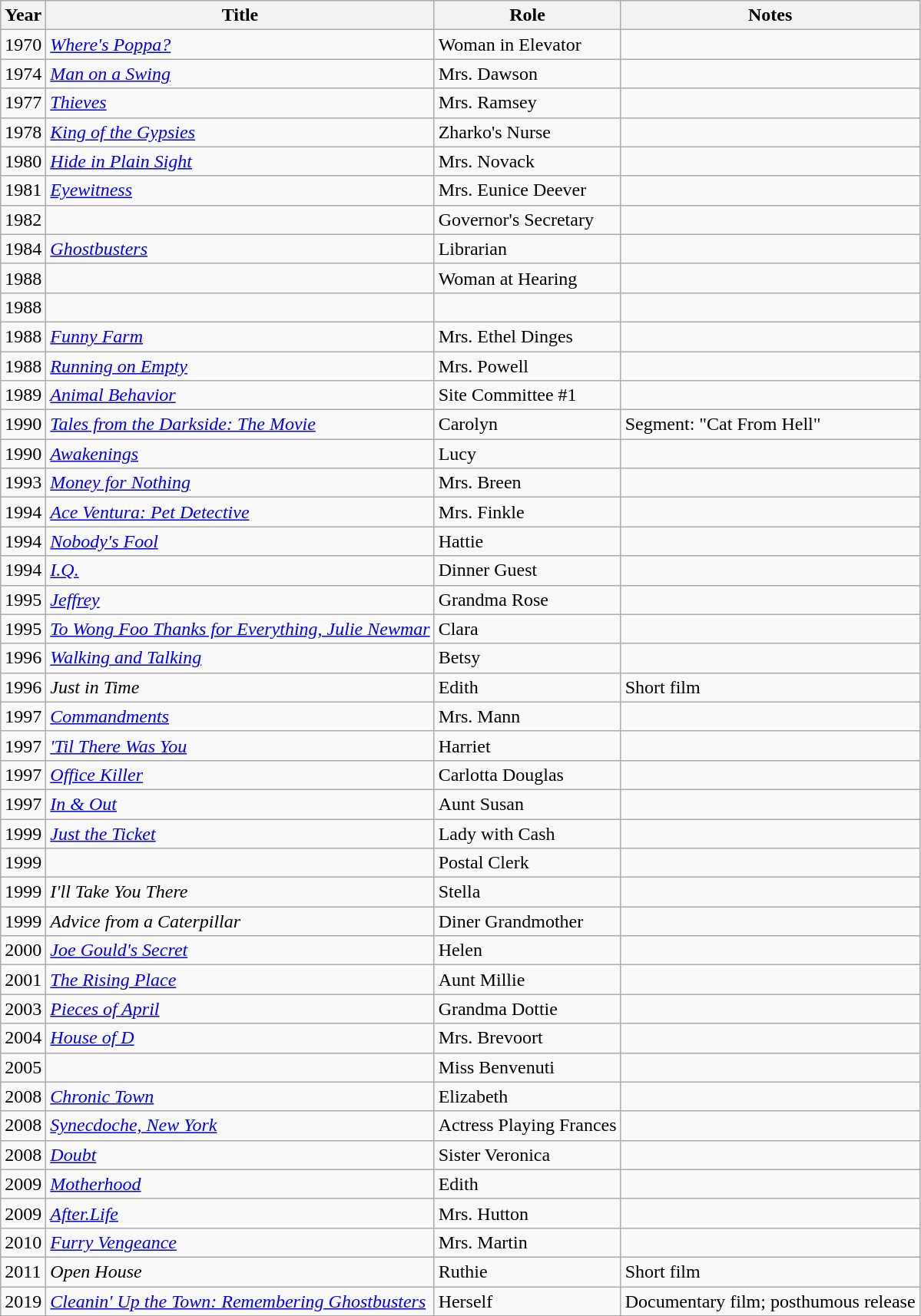<table class="wikitable sortable">
<tr>
<th>Year</th>
<th>Title</th>
<th>Role</th>
<th class="unsortable">Notes</th>
</tr>
<tr>
<td>1970</td>
<td><em><a href='#'>Where's Poppa?</a></em></td>
<td>Woman in Elevator</td>
<td></td>
</tr>
<tr>
<td>1974</td>
<td><em><a href='#'>Man on a Swing</a></em></td>
<td>Mrs. Dawson</td>
<td></td>
</tr>
<tr>
<td>1977</td>
<td><em><a href='#'>Thieves</a></em></td>
<td>Mrs. Ramsey</td>
<td></td>
</tr>
<tr>
<td>1978</td>
<td><em><a href='#'>King of the Gypsies</a></em></td>
<td>Zharko's Nurse</td>
<td></td>
</tr>
<tr>
<td>1980</td>
<td><em><a href='#'>Hide in Plain Sight</a></em></td>
<td>Mrs. Novack</td>
<td></td>
</tr>
<tr>
<td>1981</td>
<td><em><a href='#'>Eyewitness</a></em></td>
<td>Mrs. Eunice Deever</td>
<td></td>
</tr>
<tr>
<td>1982</td>
<td><em></em></td>
<td>Governor's Secretary</td>
<td></td>
</tr>
<tr>
<td>1984</td>
<td><em><a href='#'>Ghostbusters</a></em></td>
<td>Librarian</td>
<td></td>
</tr>
<tr>
<td>1988</td>
<td><em></em></td>
<td>Woman at Hearing</td>
<td></td>
</tr>
<tr>
<td>1988</td>
<td><em></em></td>
<td></td>
<td></td>
</tr>
<tr>
<td>1988</td>
<td><em><a href='#'>Funny Farm</a></em></td>
<td>Mrs. Ethel Dinges</td>
<td></td>
</tr>
<tr>
<td>1988</td>
<td><em><a href='#'>Running on Empty</a></em></td>
<td>Mrs. Powell</td>
<td></td>
</tr>
<tr>
<td>1989</td>
<td><em><a href='#'>Animal Behavior</a></em></td>
<td>Site Committee #1</td>
<td></td>
</tr>
<tr>
<td>1990</td>
<td><em><a href='#'>Tales from the Darkside: The Movie</a></em></td>
<td>Carolyn</td>
<td>Segment: "Cat From Hell"</td>
</tr>
<tr>
<td>1990</td>
<td><em><a href='#'>Awakenings</a></em></td>
<td>Lucy</td>
<td></td>
</tr>
<tr>
<td>1993</td>
<td><em><a href='#'>Money for Nothing</a></em></td>
<td>Mrs. Breen</td>
<td></td>
</tr>
<tr>
<td>1994</td>
<td><em><a href='#'>Ace Ventura: Pet Detective</a></em></td>
<td>Mrs. Finkle</td>
<td></td>
</tr>
<tr>
<td>1994</td>
<td><em><a href='#'>Nobody's Fool</a></em></td>
<td>Hattie</td>
<td></td>
</tr>
<tr>
<td>1994</td>
<td><em><a href='#'>I.Q.</a></em></td>
<td>Dinner Guest</td>
<td></td>
</tr>
<tr>
<td>1995</td>
<td><em><a href='#'>Jeffrey</a></em></td>
<td>Grandma Rose</td>
<td></td>
</tr>
<tr>
<td>1995</td>
<td><em><a href='#'>To Wong Foo Thanks for Everything, Julie Newmar</a></em></td>
<td>Clara</td>
<td></td>
</tr>
<tr>
<td>1996</td>
<td><em><a href='#'>Walking and Talking</a></em></td>
<td>Betsy</td>
<td></td>
</tr>
<tr>
<td>1996</td>
<td><em>Just in Time</em></td>
<td>Edith</td>
<td>Short film</td>
</tr>
<tr>
<td>1997</td>
<td><em><a href='#'>Commandments</a></em></td>
<td>Mrs. Mann</td>
<td></td>
</tr>
<tr>
<td>1997</td>
<td><em><a href='#'>'Til There Was You</a></em></td>
<td>Harriet</td>
<td></td>
</tr>
<tr>
<td>1997</td>
<td><em><a href='#'>Office Killer</a></em></td>
<td>Carlotta Douglas</td>
<td></td>
</tr>
<tr>
<td>1997</td>
<td><em><a href='#'>In & Out</a></em></td>
<td>Aunt Susan</td>
<td></td>
</tr>
<tr>
<td>1999</td>
<td><em><a href='#'>Just the Ticket</a></em></td>
<td>Lady with Cash</td>
<td></td>
</tr>
<tr>
<td>1999</td>
<td><em></em></td>
<td>Postal Clerk</td>
<td></td>
</tr>
<tr>
<td>1999</td>
<td><em>I'll Take You There</em></td>
<td>Stella</td>
<td></td>
</tr>
<tr>
<td>1999</td>
<td><em>Advice from a Caterpillar</em></td>
<td>Diner Grandmother</td>
<td></td>
</tr>
<tr>
<td>2000</td>
<td><em><a href='#'>Joe Gould's Secret</a></em></td>
<td>Helen</td>
<td></td>
</tr>
<tr>
<td>2001</td>
<td><em><a href='#'>The Rising Place</a></em></td>
<td>Aunt Millie</td>
<td></td>
</tr>
<tr>
<td>2003</td>
<td><em><a href='#'>Pieces of April</a></em></td>
<td>Grandma Dottie</td>
<td></td>
</tr>
<tr>
<td>2004</td>
<td><em><a href='#'>House of D</a></em></td>
<td>Mrs. Brevoort</td>
<td></td>
</tr>
<tr>
<td>2005</td>
<td><em></em></td>
<td>Miss Benvenuti</td>
<td></td>
</tr>
<tr>
<td>2008</td>
<td><em><a href='#'>Chronic Town</a></em></td>
<td>Elizabeth</td>
<td></td>
</tr>
<tr>
<td>2008</td>
<td><em><a href='#'>Synecdoche, New York</a></em></td>
<td>Actress Playing Frances</td>
<td></td>
</tr>
<tr>
<td>2008</td>
<td><em><a href='#'>Doubt</a></em></td>
<td>Sister Veronica</td>
<td></td>
</tr>
<tr>
<td>2009</td>
<td><em><a href='#'>Motherhood</a></em></td>
<td>Edith</td>
<td></td>
</tr>
<tr>
<td>2009</td>
<td><em><a href='#'>After.Life</a></em></td>
<td>Mrs. Hutton</td>
<td></td>
</tr>
<tr>
<td>2010</td>
<td><em><a href='#'>Furry Vengeance</a></em></td>
<td>Mrs. Martin</td>
<td></td>
</tr>
<tr>
<td>2011</td>
<td><em>Open House</em></td>
<td>Ruthie</td>
<td>Short film</td>
</tr>
<tr>
<td>2019</td>
<td><em><a href='#'>Cleanin' Up the Town: Remembering Ghostbusters</a></em></td>
<td>Herself</td>
<td>Documentary film; posthumous release</td>
</tr>
</table>
